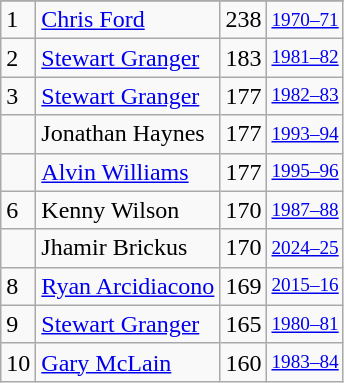<table class="wikitable">
<tr>
</tr>
<tr>
<td>1</td>
<td><a href='#'>Chris Ford</a></td>
<td>238</td>
<td style="font-size:80%;"><a href='#'>1970–71</a></td>
</tr>
<tr>
<td>2</td>
<td><a href='#'>Stewart Granger</a></td>
<td>183</td>
<td style="font-size:80%;"><a href='#'>1981–82</a></td>
</tr>
<tr>
<td>3</td>
<td><a href='#'>Stewart Granger</a></td>
<td>177</td>
<td style="font-size:80%;"><a href='#'>1982–83</a></td>
</tr>
<tr>
<td></td>
<td>Jonathan Haynes</td>
<td>177</td>
<td style="font-size:80%;"><a href='#'>1993–94</a></td>
</tr>
<tr>
<td></td>
<td><a href='#'>Alvin Williams</a></td>
<td>177</td>
<td style="font-size:80%;"><a href='#'>1995–96</a></td>
</tr>
<tr>
<td>6</td>
<td>Kenny Wilson</td>
<td>170</td>
<td style="font-size:80%;"><a href='#'>1987–88</a></td>
</tr>
<tr>
<td></td>
<td>Jhamir Brickus</td>
<td>170</td>
<td style="font-size:80%;"><a href='#'>2024–25</a></td>
</tr>
<tr>
<td>8</td>
<td><a href='#'>Ryan Arcidiacono</a></td>
<td>169</td>
<td style="font-size:80%;"><a href='#'>2015–16</a></td>
</tr>
<tr>
<td>9</td>
<td><a href='#'>Stewart Granger</a></td>
<td>165</td>
<td style="font-size:80%;"><a href='#'>1980–81</a></td>
</tr>
<tr>
<td>10</td>
<td><a href='#'>Gary McLain</a></td>
<td>160</td>
<td style="font-size:80%;"><a href='#'>1983–84</a></td>
</tr>
</table>
